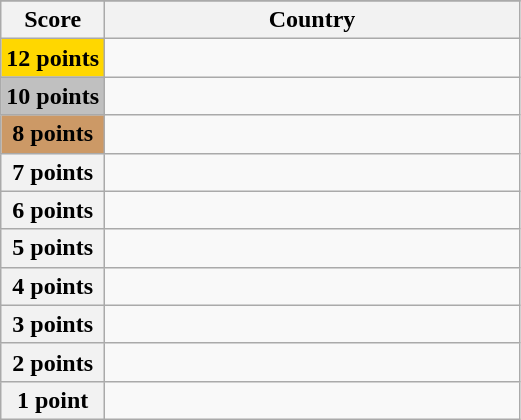<table class="wikitable">
<tr>
</tr>
<tr>
<th scope="col" width="20%">Score</th>
<th scope="col">Country</th>
</tr>
<tr>
<th scope="row" style="background:gold">12 points</th>
<td></td>
</tr>
<tr>
<th scope="row" style="background:silver">10 points</th>
<td></td>
</tr>
<tr>
<th scope="row" style="background:#CC9966">8 points</th>
<td></td>
</tr>
<tr>
<th scope="row">7 points</th>
<td></td>
</tr>
<tr>
<th scope="row">6 points</th>
<td></td>
</tr>
<tr>
<th scope="row">5 points</th>
<td></td>
</tr>
<tr>
<th scope="row">4 points</th>
<td></td>
</tr>
<tr>
<th scope="row">3 points</th>
<td></td>
</tr>
<tr>
<th scope="row">2 points</th>
<td></td>
</tr>
<tr>
<th scope="row">1 point</th>
<td></td>
</tr>
</table>
